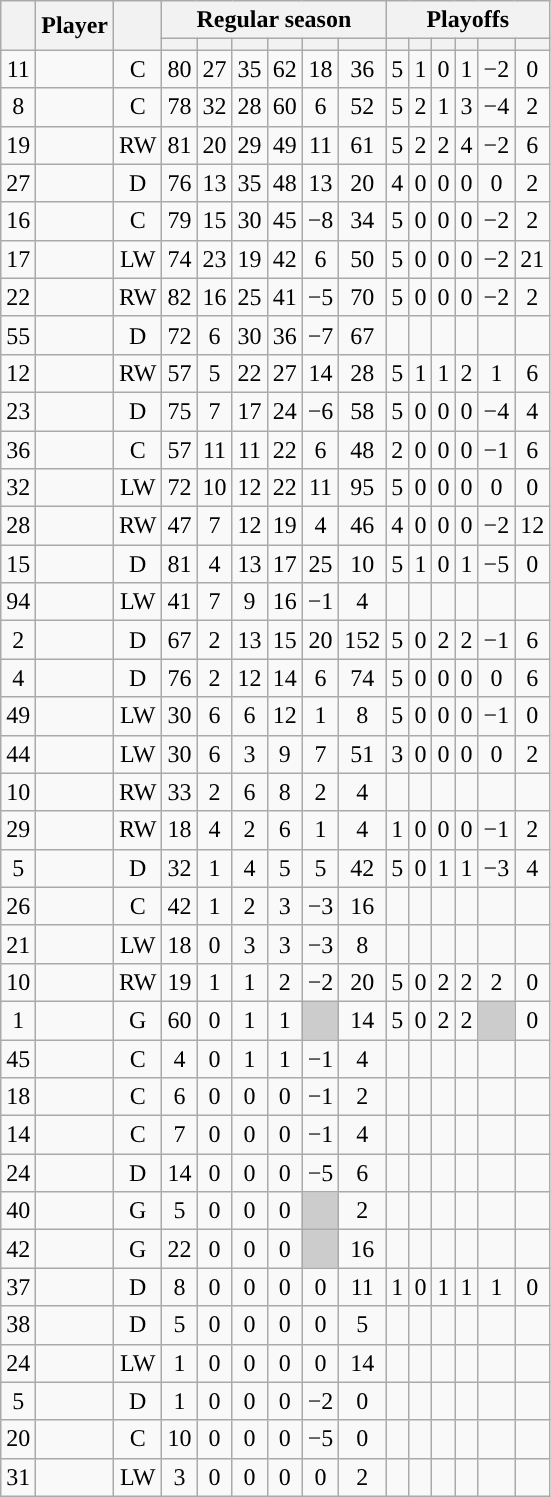<table class="wikitable sortable plainrowheaders" style="text-align:center;">
<tr>
<th scope="col" data-sort-type="number" rowspan="2"></th>
<th scope="col" rowspan="2">Player</th>
<th scope="col" rowspan="2"></th>
<th scope=colgroup colspan=6>Regular season</th>
<th scope=colgroup colspan=6>Playoffs</th>
</tr>
<tr>
<th scope="col" data-sort-type="number"></th>
<th scope="col" data-sort-type="number"></th>
<th scope="col" data-sort-type="number"></th>
<th scope="col" data-sort-type="number"></th>
<th scope="col" data-sort-type="number"></th>
<th scope="col" data-sort-type="number"></th>
<th scope="col" data-sort-type="number"></th>
<th scope="col" data-sort-type="number"></th>
<th scope="col" data-sort-type="number"></th>
<th scope="col" data-sort-type="number"></th>
<th scope="col" data-sort-type="number"></th>
<th scope="col" data-sort-type="number"></th>
</tr>
<tr>
<td scope="row">11</td>
<td align="left"></td>
<td>C</td>
<td>80</td>
<td>27</td>
<td>35</td>
<td>62</td>
<td>18</td>
<td>36</td>
<td>5</td>
<td>1</td>
<td>0</td>
<td>1</td>
<td>−2</td>
<td>0</td>
</tr>
<tr>
<td scope="row">8</td>
<td align="left"></td>
<td>C</td>
<td>78</td>
<td>32</td>
<td>28</td>
<td>60</td>
<td>6</td>
<td>52</td>
<td>5</td>
<td>2</td>
<td>1</td>
<td>3</td>
<td>−4</td>
<td>2</td>
</tr>
<tr>
<td scope="row">19</td>
<td align="left"></td>
<td>RW</td>
<td>81</td>
<td>20</td>
<td>29</td>
<td>49</td>
<td>11</td>
<td>61</td>
<td>5</td>
<td>2</td>
<td>2</td>
<td>4</td>
<td>−2</td>
<td>6</td>
</tr>
<tr>
<td scope="row">27</td>
<td align="left"></td>
<td>D</td>
<td>76</td>
<td>13</td>
<td>35</td>
<td>48</td>
<td>13</td>
<td>20</td>
<td>4</td>
<td>0</td>
<td>0</td>
<td>0</td>
<td>0</td>
<td>2</td>
</tr>
<tr>
<td scope="row">16</td>
<td align="left"></td>
<td>C</td>
<td>79</td>
<td>15</td>
<td>30</td>
<td>45</td>
<td>−8</td>
<td>34</td>
<td>5</td>
<td>0</td>
<td>0</td>
<td>0</td>
<td>−2</td>
<td>2</td>
</tr>
<tr>
<td scope="row">17</td>
<td align="left"></td>
<td>LW</td>
<td>74</td>
<td>23</td>
<td>19</td>
<td>42</td>
<td>6</td>
<td>50</td>
<td>5</td>
<td>0</td>
<td>0</td>
<td>0</td>
<td>−2</td>
<td>21</td>
</tr>
<tr>
<td scope="row">22</td>
<td align="left"></td>
<td>RW</td>
<td>82</td>
<td>16</td>
<td>25</td>
<td>41</td>
<td>−5</td>
<td>70</td>
<td>5</td>
<td>0</td>
<td>0</td>
<td>0</td>
<td>−2</td>
<td>2</td>
</tr>
<tr>
<td scope="row">55</td>
<td align="left"></td>
<td>D</td>
<td>72</td>
<td>6</td>
<td>30</td>
<td>36</td>
<td>−7</td>
<td>67</td>
<td></td>
<td></td>
<td></td>
<td></td>
<td></td>
<td></td>
</tr>
<tr>
<td scope="row">12</td>
<td align="left"></td>
<td>RW</td>
<td>57</td>
<td>5</td>
<td>22</td>
<td>27</td>
<td>14</td>
<td>28</td>
<td>5</td>
<td>1</td>
<td>1</td>
<td>2</td>
<td>1</td>
<td>6</td>
</tr>
<tr>
<td scope="row">23</td>
<td align="left"></td>
<td>D</td>
<td>75</td>
<td>7</td>
<td>17</td>
<td>24</td>
<td>−6</td>
<td>58</td>
<td>5</td>
<td>0</td>
<td>0</td>
<td>0</td>
<td>−4</td>
<td>4</td>
</tr>
<tr>
<td scope="row">36</td>
<td align="left"></td>
<td>C</td>
<td>57</td>
<td>11</td>
<td>11</td>
<td>22</td>
<td>6</td>
<td>48</td>
<td>2</td>
<td>0</td>
<td>0</td>
<td>0</td>
<td>−1</td>
<td>6</td>
</tr>
<tr>
<td scope="row">32</td>
<td align="left"></td>
<td>LW</td>
<td>72</td>
<td>10</td>
<td>12</td>
<td>22</td>
<td>11</td>
<td>95</td>
<td>5</td>
<td>0</td>
<td>0</td>
<td>0</td>
<td>0</td>
<td>0</td>
</tr>
<tr>
<td scope="row">28</td>
<td align="left"></td>
<td>RW</td>
<td>47</td>
<td>7</td>
<td>12</td>
<td>19</td>
<td>4</td>
<td>46</td>
<td>4</td>
<td>0</td>
<td>0</td>
<td>0</td>
<td>−2</td>
<td>12</td>
</tr>
<tr>
<td scope="row">15</td>
<td align="left"></td>
<td>D</td>
<td>81</td>
<td>4</td>
<td>13</td>
<td>17</td>
<td>25</td>
<td>10</td>
<td>5</td>
<td>1</td>
<td>0</td>
<td>1</td>
<td>−5</td>
<td>0</td>
</tr>
<tr>
<td scope="row">94</td>
<td align="left"></td>
<td>LW</td>
<td>41</td>
<td>7</td>
<td>9</td>
<td>16</td>
<td>−1</td>
<td>4</td>
<td></td>
<td></td>
<td></td>
<td></td>
<td></td>
<td></td>
</tr>
<tr>
<td scope="row">2</td>
<td align="left"></td>
<td>D</td>
<td>67</td>
<td>2</td>
<td>13</td>
<td>15</td>
<td>20</td>
<td>152</td>
<td>5</td>
<td>0</td>
<td>2</td>
<td>2</td>
<td>−1</td>
<td>6</td>
</tr>
<tr>
<td scope="row">4</td>
<td align="left"></td>
<td>D</td>
<td>76</td>
<td>2</td>
<td>12</td>
<td>14</td>
<td>6</td>
<td>74</td>
<td>5</td>
<td>0</td>
<td>0</td>
<td>0</td>
<td>0</td>
<td>6</td>
</tr>
<tr>
<td scope="row">49</td>
<td align="left"></td>
<td>LW</td>
<td>30</td>
<td>6</td>
<td>6</td>
<td>12</td>
<td>1</td>
<td>8</td>
<td>5</td>
<td>0</td>
<td>0</td>
<td>0</td>
<td>−1</td>
<td>0</td>
</tr>
<tr>
<td scope="row">44</td>
<td align="left"></td>
<td>LW</td>
<td>30</td>
<td>6</td>
<td>3</td>
<td>9</td>
<td>7</td>
<td>51</td>
<td>3</td>
<td>0</td>
<td>0</td>
<td>0</td>
<td>0</td>
<td>2</td>
</tr>
<tr>
<td scope="row">10</td>
<td align="left"></td>
<td>RW</td>
<td>33</td>
<td>2</td>
<td>6</td>
<td>8</td>
<td>2</td>
<td>4</td>
<td></td>
<td></td>
<td></td>
<td></td>
<td></td>
<td></td>
</tr>
<tr>
<td scope="row">29</td>
<td align="left"></td>
<td>RW</td>
<td>18</td>
<td>4</td>
<td>2</td>
<td>6</td>
<td>1</td>
<td>4</td>
<td>1</td>
<td>0</td>
<td>0</td>
<td>0</td>
<td>−1</td>
<td>2</td>
</tr>
<tr>
<td scope="row">5</td>
<td align="left"></td>
<td>D</td>
<td>32</td>
<td>1</td>
<td>4</td>
<td>5</td>
<td>5</td>
<td>42</td>
<td>5</td>
<td>0</td>
<td>1</td>
<td>1</td>
<td>−3</td>
<td>4</td>
</tr>
<tr>
<td scope="row">26</td>
<td align="left"></td>
<td>C</td>
<td>42</td>
<td>1</td>
<td>2</td>
<td>3</td>
<td>−3</td>
<td>16</td>
<td></td>
<td></td>
<td></td>
<td></td>
<td></td>
<td></td>
</tr>
<tr>
<td scope="row">21</td>
<td align="left"></td>
<td>LW</td>
<td>18</td>
<td>0</td>
<td>3</td>
<td>3</td>
<td>−3</td>
<td>8</td>
<td></td>
<td></td>
<td></td>
<td></td>
<td></td>
<td></td>
</tr>
<tr>
<td scope="row">10</td>
<td align="left"></td>
<td>RW</td>
<td>19</td>
<td>1</td>
<td>1</td>
<td>2</td>
<td>−2</td>
<td>20</td>
<td>5</td>
<td>0</td>
<td>2</td>
<td>2</td>
<td>2</td>
<td>0</td>
</tr>
<tr>
<td scope="row">1</td>
<td align="left"></td>
<td>G</td>
<td>60</td>
<td>0</td>
<td>1</td>
<td>1</td>
<td style="background:#ccc"></td>
<td>14</td>
<td>5</td>
<td>0</td>
<td>2</td>
<td>2</td>
<td style="background:#ccc"></td>
<td>0</td>
</tr>
<tr>
<td scope="row">45</td>
<td align="left"></td>
<td>C</td>
<td>4</td>
<td>0</td>
<td>1</td>
<td>1</td>
<td>−1</td>
<td>4</td>
<td></td>
<td></td>
<td></td>
<td></td>
<td></td>
<td></td>
</tr>
<tr>
<td scope="row">18</td>
<td align="left"></td>
<td>C</td>
<td>6</td>
<td>0</td>
<td>0</td>
<td>0</td>
<td>−1</td>
<td>2</td>
<td></td>
<td></td>
<td></td>
<td></td>
<td></td>
<td></td>
</tr>
<tr>
<td scope="row">14</td>
<td align="left"></td>
<td>C</td>
<td>7</td>
<td>0</td>
<td>0</td>
<td>0</td>
<td>−1</td>
<td>4</td>
<td></td>
<td></td>
<td></td>
<td></td>
<td></td>
<td></td>
</tr>
<tr>
<td scope="row">24</td>
<td align="left"></td>
<td>D</td>
<td>14</td>
<td>0</td>
<td>0</td>
<td>0</td>
<td>−5</td>
<td>6</td>
<td></td>
<td></td>
<td></td>
<td></td>
<td></td>
<td></td>
</tr>
<tr>
<td scope="row">40</td>
<td align="left"></td>
<td>G</td>
<td>5</td>
<td>0</td>
<td>0</td>
<td>0</td>
<td style="background:#ccc"></td>
<td>2</td>
<td></td>
<td></td>
<td></td>
<td></td>
<td></td>
<td></td>
</tr>
<tr>
<td scope="row">42</td>
<td align="left"></td>
<td>G</td>
<td>22</td>
<td>0</td>
<td>0</td>
<td>0</td>
<td style="background:#ccc"></td>
<td>16</td>
<td></td>
<td></td>
<td></td>
<td></td>
<td></td>
<td></td>
</tr>
<tr>
<td scope="row">37</td>
<td align="left"></td>
<td>D</td>
<td>8</td>
<td>0</td>
<td>0</td>
<td>0</td>
<td>0</td>
<td>11</td>
<td>1</td>
<td>0</td>
<td>1</td>
<td>1</td>
<td>1</td>
<td>0</td>
</tr>
<tr>
<td scope="row">38</td>
<td align="left"></td>
<td>D</td>
<td>5</td>
<td>0</td>
<td>0</td>
<td>0</td>
<td>0</td>
<td>5</td>
<td></td>
<td></td>
<td></td>
<td></td>
<td></td>
<td></td>
</tr>
<tr>
<td scope="row">24</td>
<td align="left"></td>
<td>LW</td>
<td>1</td>
<td>0</td>
<td>0</td>
<td>0</td>
<td>0</td>
<td>14</td>
<td></td>
<td></td>
<td></td>
<td></td>
<td></td>
<td></td>
</tr>
<tr>
<td scope="row">5</td>
<td align="left"></td>
<td>D</td>
<td>1</td>
<td>0</td>
<td>0</td>
<td>0</td>
<td>−2</td>
<td>0</td>
<td></td>
<td></td>
<td></td>
<td></td>
<td></td>
<td></td>
</tr>
<tr>
<td scope="row">20</td>
<td align="left"></td>
<td>C</td>
<td>10</td>
<td>0</td>
<td>0</td>
<td>0</td>
<td>−5</td>
<td>0</td>
<td></td>
<td></td>
<td></td>
<td></td>
<td></td>
<td></td>
</tr>
<tr>
<td scope="row">31</td>
<td align="left"></td>
<td>LW</td>
<td>3</td>
<td>0</td>
<td>0</td>
<td>0</td>
<td>0</td>
<td>2</td>
<td></td>
<td></td>
<td></td>
<td></td>
<td></td>
<td></td>
</tr>
</table>
